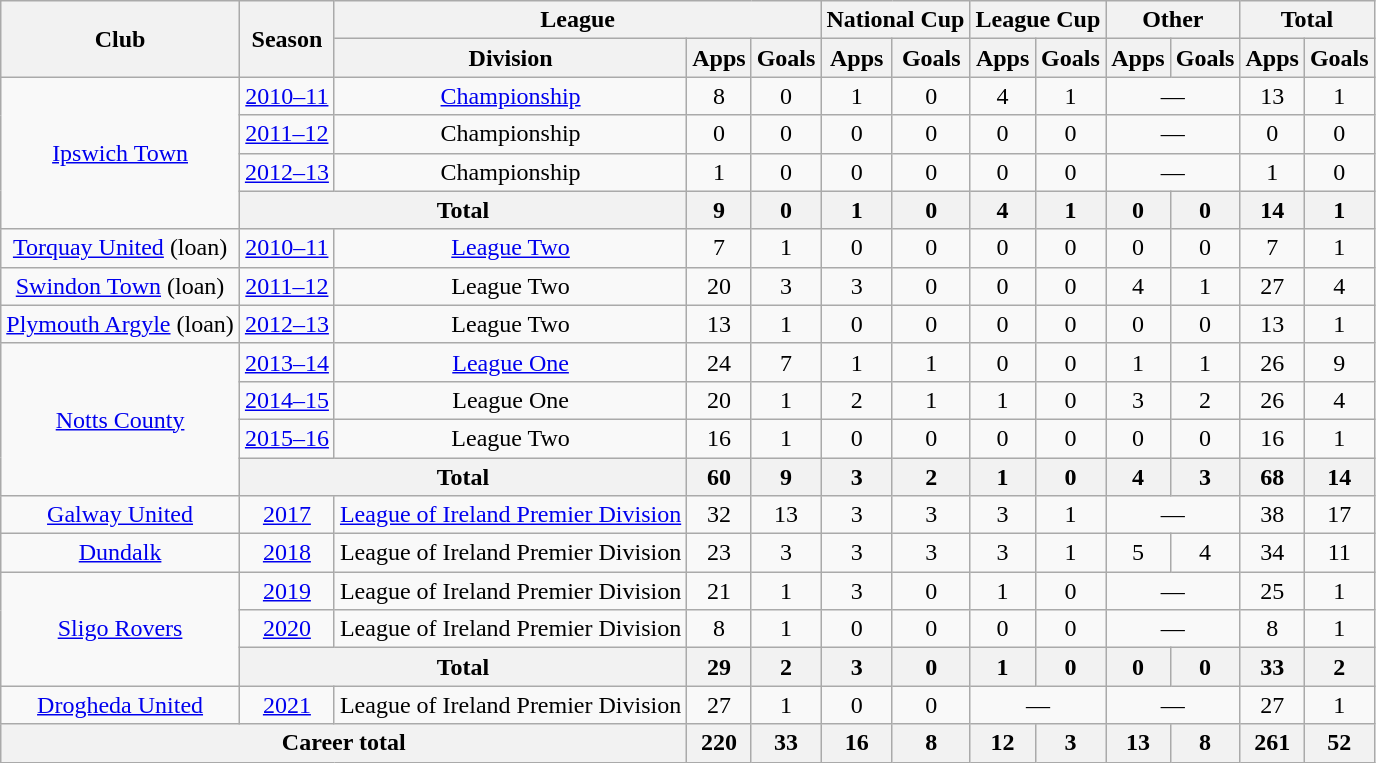<table class="wikitable" style="text-align: center;">
<tr>
<th rowspan="2">Club</th>
<th rowspan="2">Season</th>
<th colspan="3">League</th>
<th colspan="2">National Cup</th>
<th colspan="2">League Cup</th>
<th colspan="2">Other</th>
<th colspan="2">Total</th>
</tr>
<tr>
<th>Division</th>
<th>Apps</th>
<th>Goals</th>
<th>Apps</th>
<th>Goals</th>
<th>Apps</th>
<th>Goals</th>
<th>Apps</th>
<th>Goals</th>
<th>Apps</th>
<th>Goals</th>
</tr>
<tr>
<td rowspan="4"><a href='#'>Ipswich Town</a></td>
<td><a href='#'>2010–11</a></td>
<td><a href='#'>Championship</a></td>
<td>8</td>
<td>0</td>
<td>1</td>
<td>0</td>
<td>4</td>
<td>1</td>
<td colspan="2">—</td>
<td>13</td>
<td>1</td>
</tr>
<tr>
<td><a href='#'>2011–12</a></td>
<td>Championship</td>
<td>0</td>
<td>0</td>
<td>0</td>
<td>0</td>
<td>0</td>
<td>0</td>
<td colspan="2">—</td>
<td>0</td>
<td>0</td>
</tr>
<tr>
<td><a href='#'>2012–13</a></td>
<td>Championship</td>
<td>1</td>
<td>0</td>
<td>0</td>
<td>0</td>
<td>0</td>
<td>0</td>
<td colspan="2">—</td>
<td>1</td>
<td>0</td>
</tr>
<tr>
<th colspan=2>Total</th>
<th>9</th>
<th>0</th>
<th>1</th>
<th>0</th>
<th>4</th>
<th>1</th>
<th>0</th>
<th>0</th>
<th>14</th>
<th>1</th>
</tr>
<tr>
<td><a href='#'>Torquay United</a> (loan)</td>
<td><a href='#'>2010–11</a></td>
<td><a href='#'>League Two</a></td>
<td>7</td>
<td>1</td>
<td>0</td>
<td>0</td>
<td>0</td>
<td>0</td>
<td>0</td>
<td>0</td>
<td>7</td>
<td>1</td>
</tr>
<tr>
<td><a href='#'>Swindon Town</a> (loan)</td>
<td><a href='#'>2011–12</a></td>
<td>League Two</td>
<td>20</td>
<td>3</td>
<td>3</td>
<td>0</td>
<td>0</td>
<td>0</td>
<td>4</td>
<td>1</td>
<td>27</td>
<td>4</td>
</tr>
<tr>
<td><a href='#'>Plymouth Argyle</a> (loan)</td>
<td><a href='#'>2012–13</a></td>
<td>League Two</td>
<td>13</td>
<td>1</td>
<td>0</td>
<td>0</td>
<td>0</td>
<td>0</td>
<td>0</td>
<td>0</td>
<td>13</td>
<td>1</td>
</tr>
<tr>
<td rowspan="4"><a href='#'>Notts County</a></td>
<td><a href='#'>2013–14</a></td>
<td><a href='#'>League One</a></td>
<td>24</td>
<td>7</td>
<td>1</td>
<td>1</td>
<td>0</td>
<td>0</td>
<td>1</td>
<td>1</td>
<td>26</td>
<td>9</td>
</tr>
<tr>
<td><a href='#'>2014–15</a></td>
<td>League One</td>
<td>20</td>
<td>1</td>
<td>2</td>
<td>1</td>
<td>1</td>
<td>0</td>
<td>3</td>
<td>2</td>
<td>26</td>
<td>4</td>
</tr>
<tr>
<td><a href='#'>2015–16</a></td>
<td>League Two</td>
<td>16</td>
<td>1</td>
<td>0</td>
<td>0</td>
<td>0</td>
<td>0</td>
<td>0</td>
<td>0</td>
<td>16</td>
<td>1</td>
</tr>
<tr>
<th colspan=2>Total</th>
<th>60</th>
<th>9</th>
<th>3</th>
<th>2</th>
<th>1</th>
<th>0</th>
<th>4</th>
<th>3</th>
<th>68</th>
<th>14</th>
</tr>
<tr>
<td><a href='#'>Galway United</a></td>
<td><a href='#'>2017</a></td>
<td><a href='#'>League of Ireland Premier Division</a></td>
<td>32</td>
<td>13</td>
<td>3</td>
<td>3</td>
<td>3</td>
<td>1</td>
<td colspan="2">—</td>
<td>38</td>
<td>17</td>
</tr>
<tr>
<td><a href='#'>Dundalk</a></td>
<td><a href='#'>2018</a></td>
<td>League of Ireland Premier Division</td>
<td>23</td>
<td>3</td>
<td>3</td>
<td>3</td>
<td>3</td>
<td>1</td>
<td>5</td>
<td>4</td>
<td>34</td>
<td>11</td>
</tr>
<tr>
<td rowspan="3"><a href='#'>Sligo Rovers</a></td>
<td><a href='#'>2019</a></td>
<td>League of Ireland Premier Division</td>
<td>21</td>
<td>1</td>
<td>3</td>
<td>0</td>
<td>1</td>
<td>0</td>
<td colspan="2">—</td>
<td>25</td>
<td>1</td>
</tr>
<tr>
<td><a href='#'>2020</a></td>
<td>League of Ireland Premier Division</td>
<td>8</td>
<td>1</td>
<td>0</td>
<td>0</td>
<td>0</td>
<td>0</td>
<td colspan="2">—</td>
<td>8</td>
<td>1</td>
</tr>
<tr>
<th colspan=2>Total</th>
<th>29</th>
<th>2</th>
<th>3</th>
<th>0</th>
<th>1</th>
<th>0</th>
<th>0</th>
<th>0</th>
<th>33</th>
<th>2</th>
</tr>
<tr>
<td><a href='#'>Drogheda United</a></td>
<td><a href='#'>2021</a></td>
<td>League of Ireland Premier Division</td>
<td>27</td>
<td>1</td>
<td>0</td>
<td>0</td>
<td colspan="2">—</td>
<td colspan="2">—</td>
<td>27</td>
<td>1</td>
</tr>
<tr>
<th colspan="3">Career total</th>
<th>220</th>
<th>33</th>
<th>16</th>
<th>8</th>
<th>12</th>
<th>3</th>
<th>13</th>
<th>8</th>
<th>261</th>
<th>52</th>
</tr>
</table>
